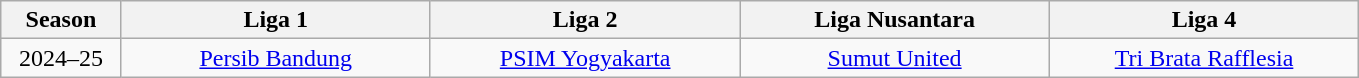<table class="wikitable sortable" style="text-align: center;">
<tr>
<th style="width:7%;">Season</th>
<th style="width:18%;">Liga 1</th>
<th style="width:18%;">Liga 2</th>
<th style="width:18%;">Liga Nusantara</th>
<th style="width:18%;">Liga 4</th>
</tr>
<tr>
<td align=center>2024–25</td>
<td><a href='#'>Persib Bandung</a></td>
<td><a href='#'>PSIM Yogyakarta</a></td>
<td><a href='#'>Sumut United</a></td>
<td><a href='#'>Tri Brata Rafflesia</a></td>
</tr>
</table>
